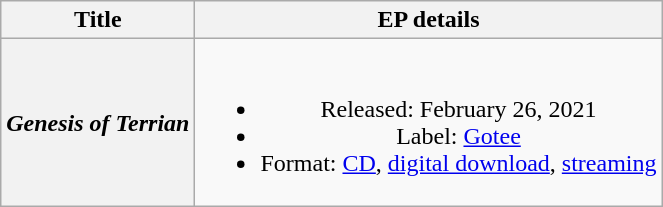<table class="wikitable plainrowheaders" style="text-align:center;">
<tr>
<th scope="col">Title</th>
<th scope="col">EP details</th>
</tr>
<tr>
<th scope="row"><em>Genesis of Terrian</em></th>
<td><br><ul><li>Released: February 26, 2021</li><li>Label: <a href='#'>Gotee</a></li><li>Format: <a href='#'>CD</a>, <a href='#'>digital download</a>, <a href='#'>streaming</a></li></ul></td>
</tr>
</table>
